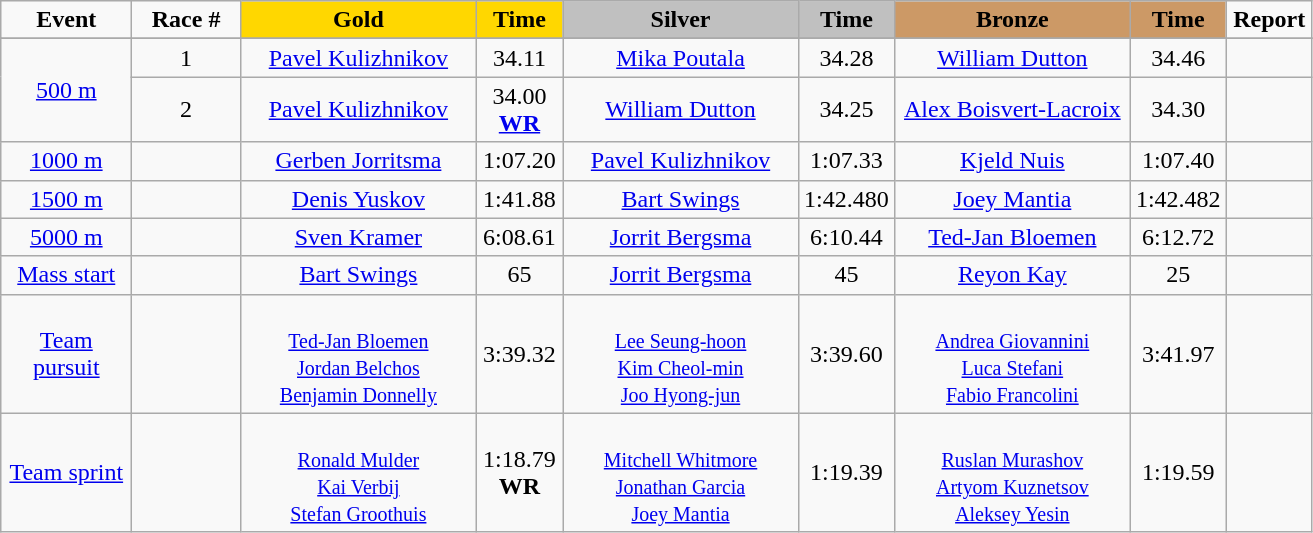<table class="wikitable">
<tr>
<td width="80" align="center"><strong>Event</strong></td>
<td width="65" align="center"><strong>Race #</strong></td>
<td width="150" bgcolor="gold" align="center"><strong>Gold</strong></td>
<td width="50" bgcolor="gold" align="center"><strong>Time</strong></td>
<td width="150" bgcolor="silver" align="center"><strong>Silver</strong></td>
<td width="50" bgcolor="silver" align="center"><strong>Time</strong></td>
<td width="150" bgcolor="#CC9966" align="center"><strong>Bronze</strong></td>
<td width="50" bgcolor="#CC9966" align="center"><strong>Time</strong></td>
<td width="50" align="center"><strong>Report</strong></td>
</tr>
<tr bgcolor="#cccccc">
</tr>
<tr>
<td rowspan=2 align="center"><a href='#'>500 m</a></td>
<td align="center">1</td>
<td align="center"><a href='#'>Pavel Kulizhnikov</a><br><small></small></td>
<td align="center">34.11</td>
<td align="center"><a href='#'>Mika Poutala</a><br><small></small></td>
<td align="center">34.28</td>
<td align="center"><a href='#'>William Dutton</a><br><small></small></td>
<td align="center">34.46</td>
<td align="center"></td>
</tr>
<tr>
<td align="center">2</td>
<td align="center"><a href='#'>Pavel Kulizhnikov</a><br><small></small></td>
<td align="center">34.00<br><strong><a href='#'>WR</a></strong></td>
<td align="center"><a href='#'>William Dutton</a><br><small></small></td>
<td align="center">34.25</td>
<td align="center"><a href='#'>Alex Boisvert-Lacroix</a><br><small></small></td>
<td align="center">34.30</td>
<td align="center"></td>
</tr>
<tr>
<td align="center"><a href='#'>1000 m</a></td>
<td align="center"></td>
<td align="center"><a href='#'>Gerben Jorritsma</a><br><small></small></td>
<td align="center">1:07.20</td>
<td align="center"><a href='#'>Pavel Kulizhnikov</a><br><small></small></td>
<td align="center">1:07.33</td>
<td align="center"><a href='#'>Kjeld Nuis</a><br><small></small></td>
<td align="center">1:07.40</td>
<td align="center"></td>
</tr>
<tr>
<td align="center"><a href='#'>1500 m</a></td>
<td align="center"></td>
<td align="center"><a href='#'>Denis Yuskov</a><br><small></small></td>
<td align="center">1:41.88</td>
<td align="center"><a href='#'>Bart Swings</a><br><small></small></td>
<td align="center">1:42.480</td>
<td align="center"><a href='#'>Joey Mantia</a><br><small></small></td>
<td align="center">1:42.482</td>
<td align="center"></td>
</tr>
<tr>
<td align="center"><a href='#'>5000 m</a></td>
<td align="center"></td>
<td align="center"><a href='#'>Sven Kramer</a><br><small></small></td>
<td align="center">6:08.61</td>
<td align="center"><a href='#'>Jorrit Bergsma</a><br><small></small></td>
<td align="center">6:10.44</td>
<td align="center"><a href='#'>Ted-Jan Bloemen</a><br><small></small></td>
<td align="center">6:12.72</td>
<td align="center"></td>
</tr>
<tr>
<td align="center"><a href='#'>Mass start</a></td>
<td align="center"></td>
<td align="center"><a href='#'>Bart Swings</a><br><small></small></td>
<td align="center">65 </td>
<td align="center"><a href='#'>Jorrit Bergsma</a><br><small></small></td>
<td align="center">45 </td>
<td align="center"><a href='#'>Reyon Kay</a><br><small></small></td>
<td align="center">25 </td>
<td align="center"></td>
</tr>
<tr>
<td align="center"><a href='#'>Team pursuit</a></td>
<td align="center"></td>
<td align="center"><br><small><a href='#'>Ted-Jan Bloemen</a><br><a href='#'>Jordan Belchos</a><br><a href='#'>Benjamin Donnelly</a></small></td>
<td align="center">3:39.32</td>
<td align="center"><br><small><a href='#'>Lee Seung-hoon</a><br><a href='#'>Kim Cheol-min</a><br><a href='#'>Joo Hyong-jun</a></small></td>
<td align="center">3:39.60</td>
<td align="center"><br><small><a href='#'>Andrea Giovannini</a><br><a href='#'>Luca Stefani</a><br><a href='#'>Fabio Francolini</a></small></td>
<td align="center">3:41.97</td>
<td align="center"></td>
</tr>
<tr>
<td align="center"><a href='#'>Team sprint</a></td>
<td align="center"></td>
<td align="center"><br><small><a href='#'>Ronald Mulder</a><br><a href='#'>Kai Verbij</a><br><a href='#'>Stefan Groothuis</a></small></td>
<td align="center">1:18.79<br><strong>WR</strong></td>
<td align="center"><br><small><a href='#'>Mitchell Whitmore</a><br><a href='#'>Jonathan Garcia</a><br><a href='#'>Joey Mantia</a></small></td>
<td align="center">1:19.39</td>
<td align="center"><br><small><a href='#'>Ruslan Murashov</a><br><a href='#'>Artyom Kuznetsov</a><br><a href='#'>Aleksey Yesin</a></small></td>
<td align="center">1:19.59</td>
<td align="center"></td>
</tr>
</table>
